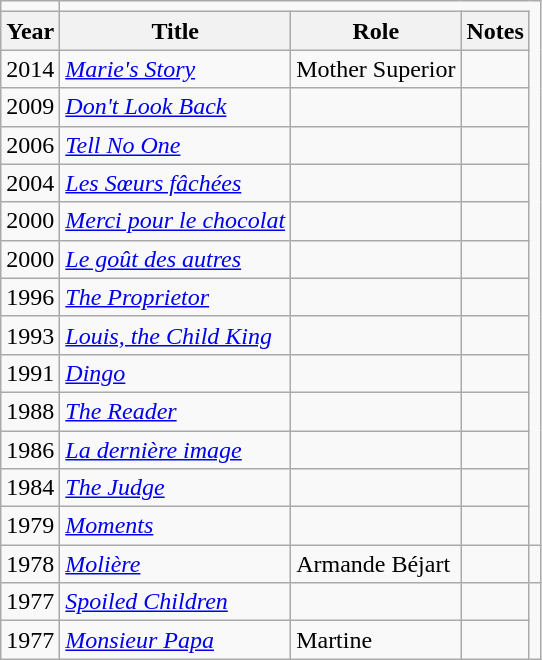<table class="wikitable sortable">
<tr>
<td></td>
</tr>
<tr>
<th>Year</th>
<th>Title</th>
<th>Role</th>
<th class="unsortable">Notes</th>
</tr>
<tr>
<td>2014</td>
<td><em><a href='#'>Marie's Story</a></em></td>
<td>Mother Superior</td>
<td></td>
</tr>
<tr>
<td>2009</td>
<td><em><a href='#'>Don't Look Back</a></em></td>
<td></td>
<td></td>
</tr>
<tr>
<td>2006</td>
<td><em><a href='#'>Tell No One</a></em></td>
<td></td>
<td></td>
</tr>
<tr>
<td>2004</td>
<td><em><a href='#'>Les Sœurs fâchées</a></em></td>
<td></td>
<td></td>
</tr>
<tr>
<td>2000</td>
<td><em><a href='#'>Merci pour le chocolat</a></em></td>
<td></td>
<td></td>
</tr>
<tr>
<td>2000</td>
<td><em><a href='#'>Le goût des autres</a></em></td>
<td></td>
<td></td>
</tr>
<tr>
<td>1996</td>
<td><em><a href='#'>The Proprietor</a></em></td>
<td></td>
<td></td>
</tr>
<tr>
<td>1993</td>
<td><em><a href='#'>Louis, the Child King</a></em></td>
<td></td>
<td></td>
</tr>
<tr>
<td>1991</td>
<td><em><a href='#'>Dingo</a></em></td>
<td></td>
<td></td>
</tr>
<tr>
<td>1988</td>
<td><em><a href='#'>The Reader</a></em></td>
<td></td>
<td></td>
</tr>
<tr>
<td>1986</td>
<td><em><a href='#'>La dernière image</a></em></td>
<td></td>
<td></td>
</tr>
<tr>
<td>1984</td>
<td><em><a href='#'>The Judge</a></em></td>
<td></td>
<td></td>
</tr>
<tr>
<td>1979</td>
<td><em><a href='#'>Moments</a></em></td>
<td></td>
<td></td>
</tr>
<tr>
<td>1978</td>
<td><em><a href='#'>Molière</a></em></td>
<td>Armande Béjart</td>
<td></td>
<td></td>
</tr>
<tr>
<td>1977</td>
<td><em><a href='#'>Spoiled Children</a></em></td>
<td></td>
<td></td>
</tr>
<tr>
<td>1977</td>
<td><em><a href='#'>Monsieur Papa</a></em></td>
<td>Martine</td>
<td></td>
</tr>
</table>
